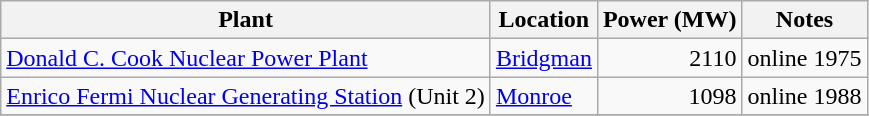<table class="wikitable sortable">
<tr>
<th>Plant</th>
<th>Location</th>
<th>Power (MW)</th>
<th>Notes</th>
</tr>
<tr>
<td><a href='#'>Donald C. Cook Nuclear Power Plant</a></td>
<td><a href='#'>Bridgman</a></td>
<td align= "right">2110</td>
<td>online 1975</td>
</tr>
<tr>
<td><a href='#'>Enrico Fermi Nuclear Generating Station</a> (Unit 2)</td>
<td><a href='#'>Monroe</a></td>
<td align= "right">1098</td>
<td>online 1988</td>
</tr>
<tr>
</tr>
</table>
